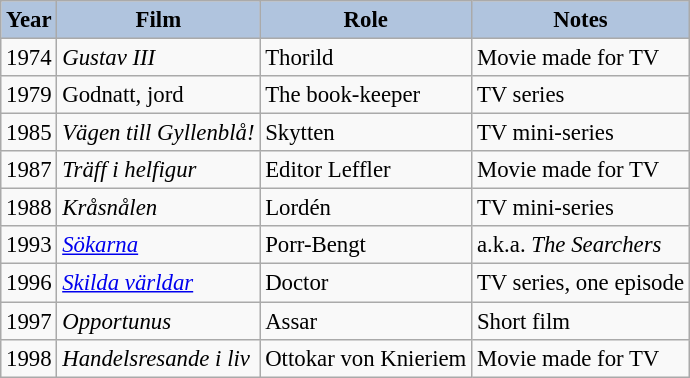<table class="wikitable" style="font-size: 95%;">
<tr>
<th style="background:#b0c4de;">Year</th>
<th style="background:#b0c4de;">Film</th>
<th style="background:#b0c4de;">Role</th>
<th style="background:#b0c4de;">Notes</th>
</tr>
<tr>
<td>1974</td>
<td><em>Gustav III</em></td>
<td>Thorild</td>
<td>Movie made for TV</td>
</tr>
<tr>
<td>1979</td>
<td>Godnatt, jord</td>
<td>The book-keeper</td>
<td>TV series</td>
</tr>
<tr>
<td>1985</td>
<td><em>Vägen till Gyllenblå!</em></td>
<td>Skytten</td>
<td>TV mini-series</td>
</tr>
<tr>
<td>1987</td>
<td><em>Träff i helfigur</em></td>
<td>Editor Leffler</td>
<td>Movie made for TV</td>
</tr>
<tr>
<td>1988</td>
<td><em>Kråsnålen</em></td>
<td>Lordén</td>
<td>TV mini-series</td>
</tr>
<tr>
<td>1993</td>
<td><em><a href='#'>Sökarna</a></em></td>
<td>Porr-Bengt</td>
<td>a.k.a. <em>The Searchers</em></td>
</tr>
<tr>
<td>1996</td>
<td><em><a href='#'>Skilda världar</a></em></td>
<td>Doctor</td>
<td>TV series, one episode</td>
</tr>
<tr>
<td>1997</td>
<td><em>Opportunus</em></td>
<td>Assar</td>
<td>Short film</td>
</tr>
<tr>
<td>1998</td>
<td><em>Handelsresande i liv</em></td>
<td>Ottokar von Knieriem</td>
<td>Movie made for TV</td>
</tr>
</table>
